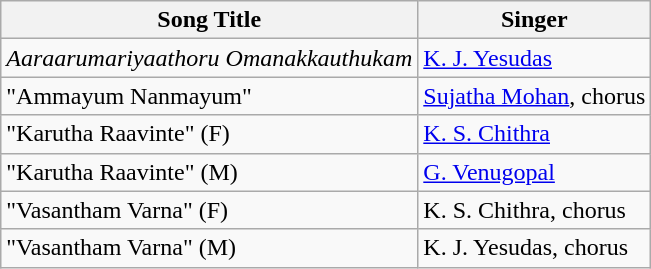<table class="wikitable">
<tr>
<th>Song Title</th>
<th>Singer</th>
</tr>
<tr>
<td><em>Aaraarumariyaathoru Omanakkauthukam</em></td>
<td><a href='#'>K. J. Yesudas</a></td>
</tr>
<tr>
<td>"Ammayum Nanmayum"</td>
<td><a href='#'>Sujatha Mohan</a>, chorus</td>
</tr>
<tr>
<td>"Karutha Raavinte" (F)</td>
<td><a href='#'>K. S. Chithra</a></td>
</tr>
<tr>
<td>"Karutha Raavinte" (M)</td>
<td><a href='#'>G. Venugopal</a></td>
</tr>
<tr>
<td>"Vasantham Varna" (F)</td>
<td>K. S. Chithra, chorus</td>
</tr>
<tr>
<td>"Vasantham Varna" (M)</td>
<td>K. J. Yesudas, chorus</td>
</tr>
</table>
